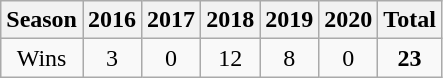<table class=wikitable>
<tr>
<th>Season</th>
<th>2016</th>
<th>2017</th>
<th>2018</th>
<th>2019</th>
<th>2020</th>
<th><strong>Total</strong></th>
</tr>
<tr align=center>
<td>Wins</td>
<td>3</td>
<td>0</td>
<td>12</td>
<td>8</td>
<td>0</td>
<td><strong>23</strong></td>
</tr>
</table>
